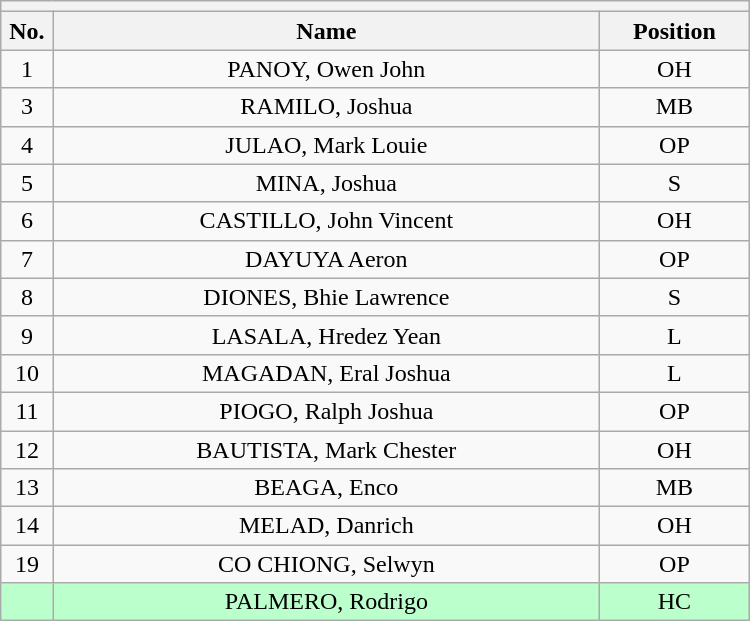<table class="wikitable mw-collapsible mw-collapsed" style="text-align:center; width:500px; border:none">
<tr>
<th style="text-align:left" colspan="3"></th>
</tr>
<tr>
<th style="width:7%">No.</th>
<th>Name</th>
<th style="width:20%">Position</th>
</tr>
<tr>
<td>1</td>
<td>PANOY, Owen John</td>
<td>OH</td>
</tr>
<tr>
<td>3</td>
<td>RAMILO,  Joshua</td>
<td>MB</td>
</tr>
<tr>
<td>4</td>
<td>JULAO, Mark Louie</td>
<td>OP</td>
</tr>
<tr>
<td>5</td>
<td>MINA, Joshua</td>
<td>S</td>
</tr>
<tr>
<td>6</td>
<td>CASTILLO, John Vincent</td>
<td>OH</td>
</tr>
<tr>
<td>7</td>
<td>DAYUYA Aeron</td>
<td>OP</td>
</tr>
<tr>
<td>8</td>
<td>DIONES, Bhie Lawrence</td>
<td>S</td>
</tr>
<tr>
<td>9</td>
<td>LASALA, Hredez Yean</td>
<td>L</td>
</tr>
<tr>
<td>10</td>
<td>MAGADAN, Eral Joshua</td>
<td>L</td>
</tr>
<tr>
<td>11</td>
<td>PIOGO, Ralph Joshua</td>
<td>OP</td>
</tr>
<tr>
<td>12</td>
<td>BAUTISTA, Mark Chester</td>
<td>OH</td>
</tr>
<tr>
<td>13</td>
<td>BEAGA, Enco</td>
<td>MB</td>
</tr>
<tr>
<td>14</td>
<td>MELAD, Danrich</td>
<td>OH</td>
</tr>
<tr>
<td>19</td>
<td>CO CHIONG, Selwyn</td>
<td>OP</td>
</tr>
<tr bgcolor=#BBFFCC>
<td></td>
<td>PALMERO, Rodrigo</td>
<td>HC</td>
</tr>
</table>
